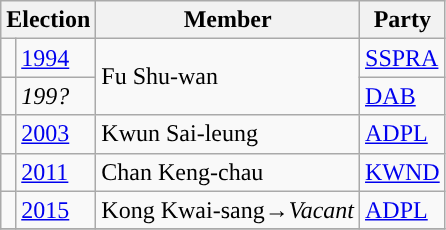<table class="wikitable">
<tr>
<th colspan="2">Election</th>
<th>Member</th>
<th>Party</th>
</tr>
<tr>
<td style="background-color:"></td>
<td><a href='#'>1994</a></td>
<td rowspan=2>Fu Shu-wan</td>
<td><a href='#'>SSPRA</a></td>
</tr>
<tr>
<td style="background-color:"></td>
<td><em>199?</em></td>
<td><a href='#'>DAB</a></td>
</tr>
<tr>
<td style="background-color: "></td>
<td><a href='#'>2003</a></td>
<td>Kwun Sai-leung</td>
<td><a href='#'>ADPL</a></td>
</tr>
<tr>
<td style="background-color: "></td>
<td><a href='#'>2011</a></td>
<td>Chan Keng-chau</td>
<td><a href='#'>KWND</a></td>
</tr>
<tr>
<td style="background-color: "></td>
<td><a href='#'>2015</a></td>
<td>Kong Kwai-sang→<em>Vacant</em></td>
<td><a href='#'>ADPL</a></td>
</tr>
<tr>
</tr>
</table>
